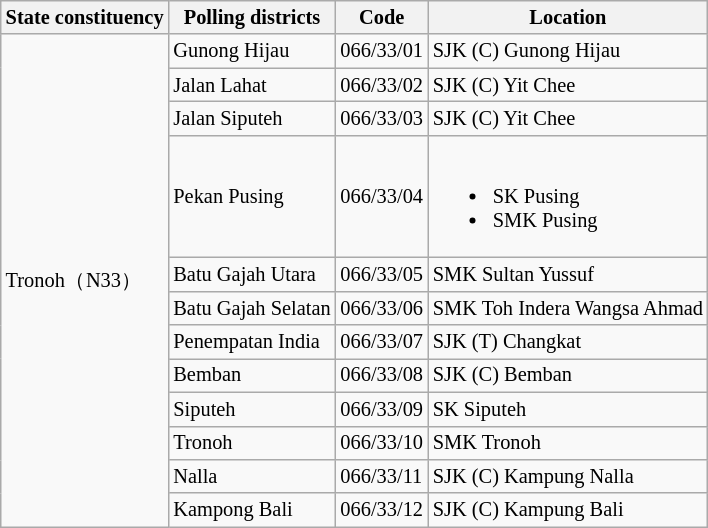<table class="wikitable sortable mw-collapsible" style="white-space:nowrap;font-size:85%">
<tr>
<th>State constituency</th>
<th>Polling districts</th>
<th>Code</th>
<th>Location</th>
</tr>
<tr>
<td rowspan="12">Tronoh（N33）</td>
<td>Gunong Hijau</td>
<td>066/33/01</td>
<td>SJK (C) Gunong Hijau</td>
</tr>
<tr>
<td>Jalan  Lahat</td>
<td>066/33/02</td>
<td>SJK (C) Yit Chee</td>
</tr>
<tr>
<td>Jalan Siputeh</td>
<td>066/33/03</td>
<td>SJK (C) Yit Chee</td>
</tr>
<tr>
<td>Pekan Pusing</td>
<td>066/33/04</td>
<td><br><ul><li>SK Pusing</li><li>SMK Pusing</li></ul></td>
</tr>
<tr>
<td>Batu Gajah Utara</td>
<td>066/33/05</td>
<td>SMK Sultan Yussuf</td>
</tr>
<tr>
<td>Batu Gajah Selatan</td>
<td>066/33/06</td>
<td>SMK Toh Indera Wangsa Ahmad</td>
</tr>
<tr>
<td>Penempatan India</td>
<td>066/33/07</td>
<td>SJK (T) Changkat</td>
</tr>
<tr>
<td>Bemban</td>
<td>066/33/08</td>
<td>SJK (C) Bemban</td>
</tr>
<tr>
<td>Siputeh</td>
<td>066/33/09</td>
<td>SK Siputeh</td>
</tr>
<tr>
<td>Tronoh</td>
<td>066/33/10</td>
<td>SMK Tronoh</td>
</tr>
<tr>
<td>Nalla</td>
<td>066/33/11</td>
<td>SJK (C) Kampung Nalla</td>
</tr>
<tr>
<td>Kampong Bali</td>
<td>066/33/12</td>
<td>SJK (C) Kampung Bali</td>
</tr>
</table>
